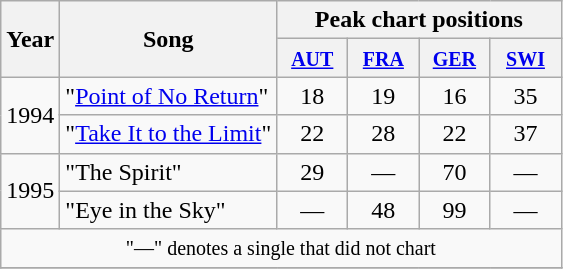<table class="wikitable">
<tr>
<th rowspan="2">Year</th>
<th rowspan="2">Song</th>
<th colspan="5">Peak chart positions</th>
</tr>
<tr>
<th width="40"><small><a href='#'>AUT</a></small><br></th>
<th width="40"><small><a href='#'>FRA</a></small><br></th>
<th width="40"><small><a href='#'>GER</a></small><br></th>
<th width="40"><small><a href='#'>SWI</a></small><br></th>
</tr>
<tr>
<td rowspan="2">1994</td>
<td>"<a href='#'>Point of No Return</a>"</td>
<td align="center">18</td>
<td align="center">19</td>
<td align="center">16</td>
<td align="center">35</td>
</tr>
<tr>
<td>"<a href='#'>Take It to the Limit</a>"</td>
<td align="center">22</td>
<td align="center">28</td>
<td align="center">22</td>
<td align="center">37</td>
</tr>
<tr>
<td rowspan="2">1995</td>
<td>"The Spirit"</td>
<td align="center">29</td>
<td align="center">—</td>
<td align="center">70</td>
<td align="center">—</td>
</tr>
<tr>
<td>"Eye in the Sky"</td>
<td align="center">—</td>
<td align="center">48</td>
<td align="center">99</td>
<td align="center">—</td>
</tr>
<tr>
<td align="center" colspan="7"><small>"—" denotes a single that did not chart</small></td>
</tr>
<tr>
</tr>
</table>
